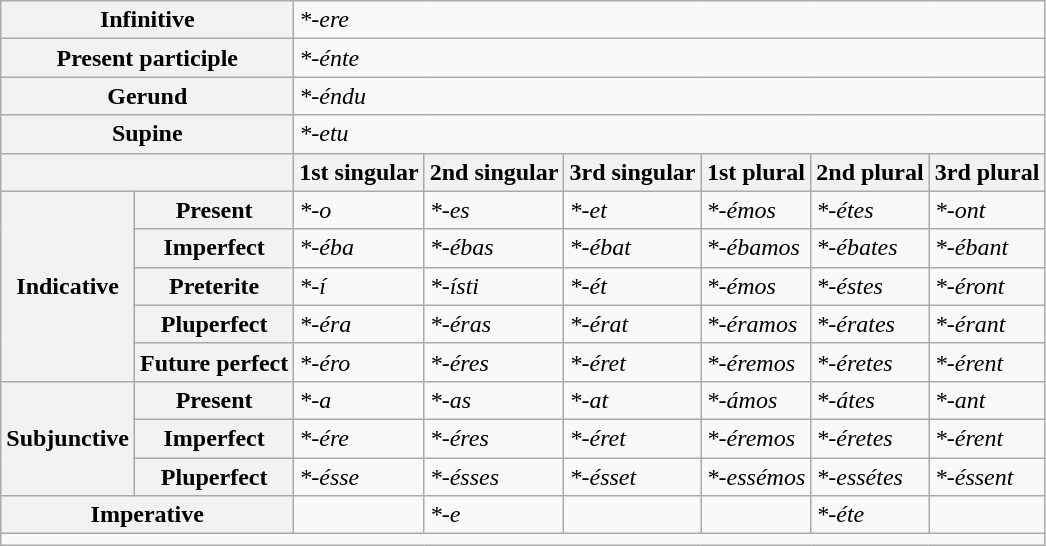<table class="wikitable">
<tr>
<th colspan=2>Infinitive</th>
<td colspan=6><em>*-ere</em></td>
</tr>
<tr>
<th colspan=2>Present participle</th>
<td colspan=6><em>*-énte</em></td>
</tr>
<tr>
<th colspan=2>Gerund</th>
<td colspan=6><em>*-éndu</em></td>
</tr>
<tr>
<th colspan=2>Supine</th>
<td colspan=6><em>*-etu</em></td>
</tr>
<tr>
<th colspan=2></th>
<th>1st singular</th>
<th>2nd singular</th>
<th>3rd singular</th>
<th>1st plural</th>
<th>2nd plural</th>
<th>3rd plural</th>
</tr>
<tr>
<th rowspan=5>Indicative</th>
<th>Present</th>
<td><em>*-o</em></td>
<td><em>*-es</em></td>
<td><em>*-et</em></td>
<td><em>*-émos</em></td>
<td><em>*-étes</em></td>
<td><em>*-ont</em></td>
</tr>
<tr>
<th>Imperfect</th>
<td><em>*-éba</em></td>
<td><em>*-ébas</em></td>
<td><em>*-ébat</em></td>
<td><em>*-ébamos</em></td>
<td><em>*-ébates</em></td>
<td><em>*-ébant</em></td>
</tr>
<tr>
<th>Preterite</th>
<td><em>*-í</em></td>
<td><em>*-ísti</em></td>
<td><em>*-ét</em></td>
<td><em>*-émos</em></td>
<td><em>*-éstes</em></td>
<td><em>*-éront</em></td>
</tr>
<tr>
<th>Pluperfect</th>
<td><em>*-éra</em></td>
<td><em>*-éras</em></td>
<td><em>*-érat</em></td>
<td><em>*-éramos</em></td>
<td><em>*-érates</em></td>
<td><em>*-érant</em></td>
</tr>
<tr>
<th>Future perfect</th>
<td><em>*-éro</em></td>
<td><em>*-éres</em></td>
<td><em>*-éret</em></td>
<td><em>*-éremos</em></td>
<td><em>*-éretes</em></td>
<td><em>*-érent</em></td>
</tr>
<tr>
<th rowspan=3>Subjunctive</th>
<th>Present</th>
<td><em>*-a</em></td>
<td><em>*-as</em></td>
<td><em>*-at</em></td>
<td><em>*-ámos</em></td>
<td><em>*-átes</em></td>
<td><em>*-ant</em></td>
</tr>
<tr>
<th>Imperfect</th>
<td><em>*-ére</em></td>
<td><em>*-éres</em></td>
<td><em>*-éret</em></td>
<td><em>*-éremos</em></td>
<td><em>*-éretes</em></td>
<td><em>*-érent</em></td>
</tr>
<tr>
<th>Pluperfect</th>
<td><em>*-ésse</em></td>
<td><em>*-ésses</em></td>
<td><em>*-ésset</em></td>
<td><em>*-essémos</em></td>
<td><em>*-essétes</em></td>
<td><em>*-éssent</em></td>
</tr>
<tr>
<th colspan=2>Imperative</th>
<td></td>
<td><em>*-e</em></td>
<td></td>
<td></td>
<td><em>*-éte</em></td>
<td></td>
</tr>
<tr>
<td colspan=8></td>
</tr>
</table>
